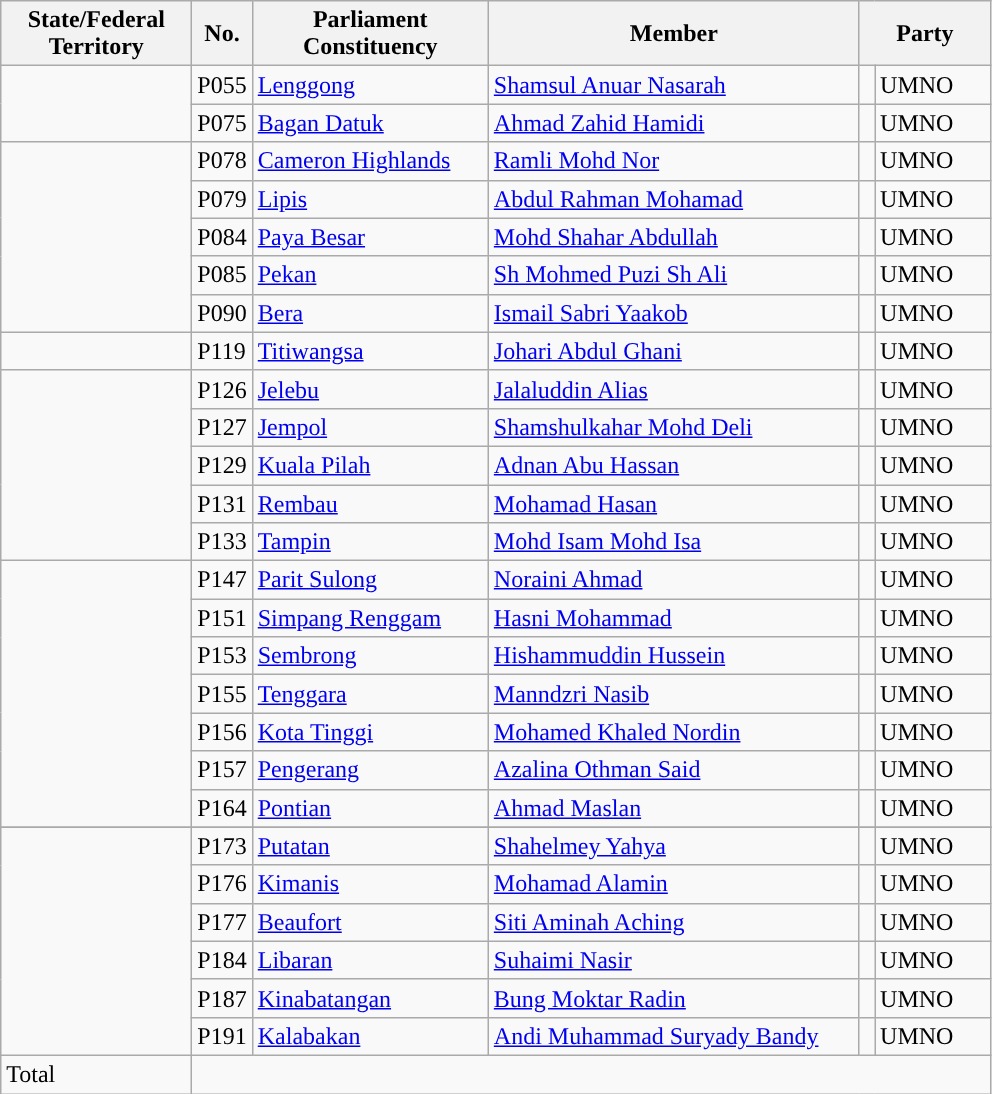<table class ="wikitable sortable">
<tr>
<th style="width:120px;">State/Federal Territory</th>
<th style="width:30px;">No.</th>
<th style="width:150px;">Parliament Constituency</th>
<th style="width:240px;">Member</th>
<th style="width:80px;" colspan=2>Party</th>
</tr>
<tr>
<td rowspan="2"></td>
<td>P055</td>
<td><a href='#'>Lenggong</a></td>
<td><a href='#'>Shamsul Anuar Nasarah</a></td>
<td></td>
<td>UMNO</td>
</tr>
<tr>
<td>P075</td>
<td><a href='#'>Bagan Datuk</a></td>
<td><a href='#'>Ahmad Zahid Hamidi</a></td>
<td></td>
<td>UMNO</td>
</tr>
<tr>
<td rowspan="5"></td>
<td>P078</td>
<td><a href='#'>Cameron Highlands</a></td>
<td><a href='#'>Ramli Mohd Nor</a></td>
<td></td>
<td>UMNO</td>
</tr>
<tr>
<td>P079</td>
<td><a href='#'>Lipis</a></td>
<td><a href='#'>Abdul Rahman Mohamad</a></td>
<td></td>
<td>UMNO</td>
</tr>
<tr>
<td>P084</td>
<td><a href='#'>Paya Besar</a></td>
<td><a href='#'>Mohd Shahar Abdullah</a></td>
<td></td>
<td>UMNO</td>
</tr>
<tr>
<td>P085</td>
<td><a href='#'>Pekan</a></td>
<td><a href='#'>Sh Mohmed Puzi Sh Ali</a></td>
<td></td>
<td>UMNO</td>
</tr>
<tr>
<td>P090</td>
<td><a href='#'>Bera</a></td>
<td><a href='#'>Ismail Sabri Yaakob</a></td>
<td></td>
<td>UMNO</td>
</tr>
<tr>
<td rowspan="1"></td>
<td>P119</td>
<td><a href='#'>Titiwangsa</a></td>
<td><a href='#'>Johari Abdul Ghani</a></td>
<td></td>
<td>UMNO</td>
</tr>
<tr>
<td rowspan="5"></td>
<td>P126</td>
<td><a href='#'>Jelebu</a></td>
<td><a href='#'>Jalaluddin Alias</a></td>
<td></td>
<td>UMNO</td>
</tr>
<tr>
<td>P127</td>
<td><a href='#'>Jempol</a></td>
<td><a href='#'>Shamshulkahar Mohd Deli</a></td>
<td></td>
<td>UMNO</td>
</tr>
<tr>
<td>P129</td>
<td><a href='#'>Kuala Pilah</a></td>
<td><a href='#'>Adnan Abu Hassan</a></td>
<td></td>
<td>UMNO</td>
</tr>
<tr>
<td>P131</td>
<td><a href='#'>Rembau</a></td>
<td><a href='#'>Mohamad Hasan</a></td>
<td></td>
<td>UMNO</td>
</tr>
<tr>
<td>P133</td>
<td><a href='#'>Tampin</a></td>
<td><a href='#'>Mohd Isam Mohd Isa</a></td>
<td></td>
<td>UMNO</td>
</tr>
<tr>
<td rowspan="7"></td>
<td>P147</td>
<td><a href='#'>Parit Sulong</a></td>
<td><a href='#'>Noraini Ahmad</a></td>
<td></td>
<td>UMNO</td>
</tr>
<tr>
<td>P151</td>
<td><a href='#'>Simpang Renggam</a></td>
<td><a href='#'>Hasni Mohammad</a></td>
<td></td>
<td>UMNO</td>
</tr>
<tr>
<td>P153</td>
<td><a href='#'>Sembrong</a></td>
<td><a href='#'>Hishammuddin Hussein</a></td>
<td></td>
<td>UMNO</td>
</tr>
<tr>
<td>P155</td>
<td><a href='#'>Tenggara</a></td>
<td><a href='#'>Manndzri Nasib</a></td>
<td></td>
<td>UMNO</td>
</tr>
<tr>
<td>P156</td>
<td><a href='#'>Kota Tinggi</a></td>
<td><a href='#'>Mohamed Khaled Nordin</a></td>
<td></td>
<td>UMNO</td>
</tr>
<tr>
<td>P157</td>
<td><a href='#'>Pengerang</a></td>
<td><a href='#'>Azalina Othman Said</a></td>
<td></td>
<td>UMNO</td>
</tr>
<tr>
<td>P164</td>
<td><a href='#'>Pontian</a></td>
<td><a href='#'>Ahmad Maslan</a></td>
<td></td>
<td>UMNO</td>
</tr>
<tr>
</tr>
<tr>
<td rowspan="6"></td>
<td>P173</td>
<td><a href='#'>Putatan</a></td>
<td><a href='#'>Shahelmey Yahya</a></td>
<td></td>
<td>UMNO</td>
</tr>
<tr>
<td>P176</td>
<td><a href='#'>Kimanis</a></td>
<td><a href='#'>Mohamad Alamin</a></td>
<td></td>
<td>UMNO</td>
</tr>
<tr>
<td>P177</td>
<td><a href='#'>Beaufort</a></td>
<td><a href='#'>Siti Aminah Aching</a></td>
<td></td>
<td>UMNO</td>
</tr>
<tr>
<td>P184</td>
<td><a href='#'>Libaran</a></td>
<td><a href='#'>Suhaimi Nasir</a></td>
<td></td>
<td>UMNO</td>
</tr>
<tr>
<td>P187</td>
<td><a href='#'>Kinabatangan</a></td>
<td><a href='#'>Bung Moktar Radin</a></td>
<td></td>
<td>UMNO</td>
</tr>
<tr>
<td>P191</td>
<td><a href='#'>Kalabakan</a></td>
<td><a href='#'>Andi Muhammad Suryady Bandy</a></td>
<td></td>
<td>UMNO</td>
</tr>
<tr>
<td>Total</td>
<td colspan="6" style="width:30px;"></td>
</tr>
</table>
